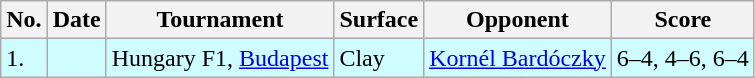<table class="sortable wikitable">
<tr>
<th>No.</th>
<th>Date</th>
<th>Tournament</th>
<th>Surface</th>
<th>Opponent</th>
<th class="unsortable">Score</th>
</tr>
<tr style="background:#cffcff;">
<td>1.</td>
<td></td>
<td>Hungary F1, <a href='#'>Budapest</a></td>
<td>Clay</td>
<td> <a href='#'>Kornél Bardóczky</a></td>
<td>6–4, 4–6, 6–4</td>
</tr>
</table>
